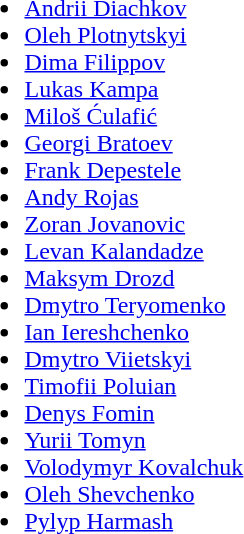<table>
<tr style="vertical-align: top;">
<td><br><ul><li> <a href='#'>Andrii Diachkov</a></li><li> <a href='#'>Oleh Plotnytskyi</a></li><li> <a href='#'>Dima Filippov</a></li><li> <a href='#'>Lukas Kampa</a></li><li> <a href='#'>Miloš Ćulafić</a></li><li> <a href='#'>Georgi Bratoev</a></li><li> <a href='#'>Frank Depestele</a></li><li> <a href='#'>Andy Rojas</a></li><li> <a href='#'>Zoran Jovanovic</a></li><li> <a href='#'>Levan Kalandadze</a></li><li> <a href='#'>Maksym Drozd</a></li><li> <a href='#'>Dmytro Teryomenko</a></li><li> <a href='#'>Ian Iereshchenko</a></li><li> <a href='#'>Dmytro Viietskyi</a></li><li> <a href='#'>Timofii Poluian</a></li><li> <a href='#'>Denys Fomin</a></li><li> <a href='#'>Yurii Tomyn</a></li><li> <a href='#'>Volodymyr Kovalchuk</a></li><li> <a href='#'>Oleh Shevchenko</a></li><li> <a href='#'>Pylyp Harmash</a></li></ul></td>
</tr>
</table>
